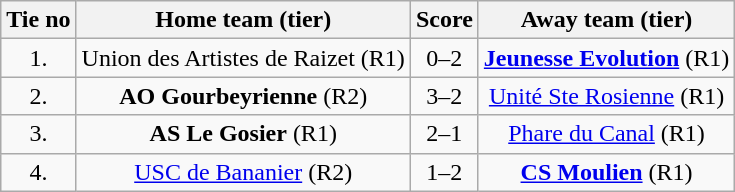<table class="wikitable" style="text-align: center">
<tr>
<th>Tie no</th>
<th>Home team (tier)</th>
<th>Score</th>
<th>Away team (tier)</th>
</tr>
<tr>
<td>1.</td>
<td> Union des Artistes de Raizet (R1)</td>
<td>0–2</td>
<td><strong><a href='#'>Jeunesse Evolution</a></strong> (R1) </td>
</tr>
<tr>
<td>2.</td>
<td> <strong>AO Gourbeyrienne</strong> (R2)</td>
<td>3–2</td>
<td><a href='#'>Unité Ste Rosienne</a> (R1) </td>
</tr>
<tr>
<td>3.</td>
<td> <strong>AS Le Gosier</strong> (R1)</td>
<td>2–1 </td>
<td><a href='#'>Phare du Canal</a> (R1) </td>
</tr>
<tr>
<td>4.</td>
<td> <a href='#'>USC de Bananier</a> (R2)</td>
<td>1–2</td>
<td><strong><a href='#'>CS Moulien</a></strong> (R1) </td>
</tr>
</table>
